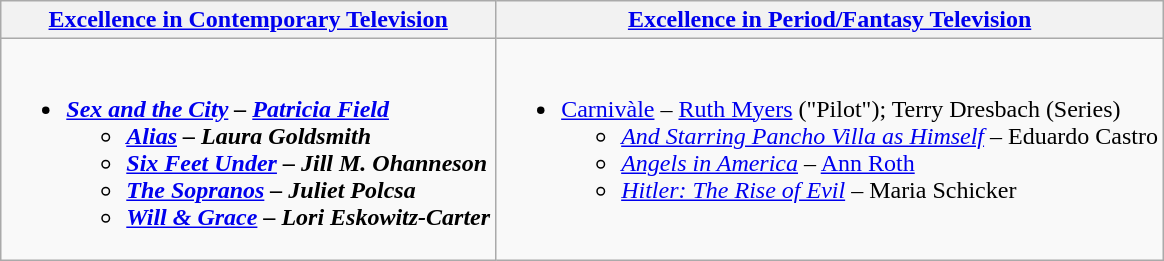<table class=wikitable style="width=100%">
<tr>
<th style="width=50%"><a href='#'>Excellence in Contemporary Television</a></th>
<th style="width=50%"><a href='#'>Excellence in Period/Fantasy Television</a></th>
</tr>
<tr>
<td valign="top"><br><ul><li><strong><em><a href='#'>Sex and the City</a><em> – <a href='#'>Patricia Field</a><strong><ul><li></em><a href='#'>Alias</a><em> – Laura Goldsmith</li><li></em><a href='#'>Six Feet Under</a><em> – Jill M. Ohanneson</li><li></em><a href='#'>The Sopranos</a><em> – Juliet Polcsa</li><li></em><a href='#'>Will & Grace</a><em> – Lori Eskowitz-Carter</li></ul></li></ul></td>
<td valign="top"><br><ul><li></em></strong><a href='#'>Carnivàle</a></em> – <a href='#'>Ruth Myers</a> ("Pilot"); Terry Dresbach (Series)</strong><ul><li><em><a href='#'>And Starring Pancho Villa as Himself</a></em> – Eduardo Castro</li><li><em><a href='#'>Angels in America</a></em> – <a href='#'>Ann Roth</a></li><li><em><a href='#'>Hitler: The Rise of Evil</a></em> – Maria Schicker</li></ul></li></ul></td>
</tr>
</table>
